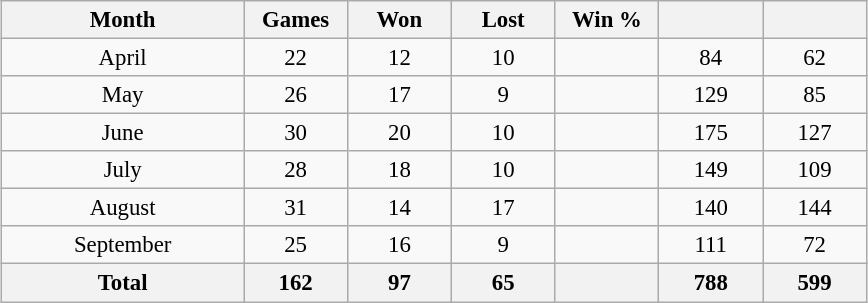<table class="wikitable" style="font-size:95%; text-align:center; width:38em;margin:0.5em auto;">
<tr>
<th width="28%">Month</th>
<th width="12%">Games</th>
<th width="12%">Won</th>
<th width="12%">Lost</th>
<th width="12%">Win %</th>
<th width="12%"></th>
<th width="12%"></th>
</tr>
<tr>
<td>April</td>
<td>22</td>
<td>12</td>
<td>10</td>
<td></td>
<td>84</td>
<td>62</td>
</tr>
<tr>
<td>May</td>
<td>26</td>
<td>17</td>
<td>9</td>
<td></td>
<td>129</td>
<td>85</td>
</tr>
<tr>
<td>June</td>
<td>30</td>
<td>20</td>
<td>10</td>
<td></td>
<td>175</td>
<td>127</td>
</tr>
<tr>
<td>July</td>
<td>28</td>
<td>18</td>
<td>10</td>
<td></td>
<td>149</td>
<td>109</td>
</tr>
<tr>
<td>August</td>
<td>31</td>
<td>14</td>
<td>17</td>
<td></td>
<td>140</td>
<td>144</td>
</tr>
<tr>
<td>September</td>
<td>25</td>
<td>16</td>
<td>9</td>
<td></td>
<td>111</td>
<td>72</td>
</tr>
<tr>
<th>Total</th>
<th>162</th>
<th>97</th>
<th>65</th>
<th></th>
<th>788</th>
<th>599</th>
</tr>
</table>
